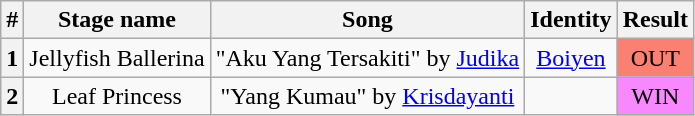<table class="wikitable plainrowheaders" style="text-align: center;">
<tr>
<th>#</th>
<th>Stage name</th>
<th>Song</th>
<th>Identity</th>
<th>Result</th>
</tr>
<tr>
<th>1</th>
<td>Jellyfish Ballerina</td>
<td>"Aku Yang Tersakiti" by <a href='#'>Judika</a></td>
<td><a href='#'>Boiyen</a></td>
<td bgcolor="salmon">OUT</td>
</tr>
<tr>
<th>2</th>
<td>Leaf Princess</td>
<td>"Yang Kumau" by <a href='#'>Krisdayanti</a></td>
<td></td>
<td bgcolor="F888FD">WIN</td>
</tr>
</table>
